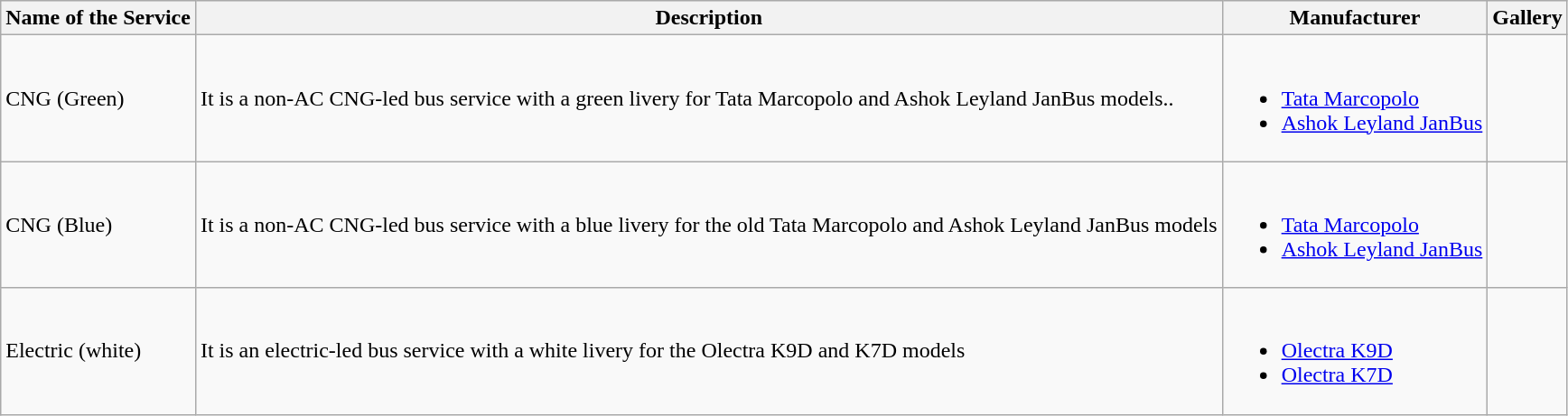<table class="wikitable">
<tr>
<th>Name of the Service</th>
<th>Description</th>
<th>Manufacturer</th>
<th>Gallery</th>
</tr>
<tr>
<td>CNG (Green)</td>
<td>It is a non-AC CNG-led bus service with a green livery for Tata Marcopolo and Ashok Leyland JanBus models..</td>
<td><br><ul><li><a href='#'>Tata Marcopolo</a></li><li><a href='#'>Ashok Leyland JanBus</a></li></ul></td>
<td></td>
</tr>
<tr>
<td>CNG (Blue)</td>
<td>It is a non-AC CNG-led bus service with a blue livery for the old Tata Marcopolo and Ashok Leyland JanBus models</td>
<td><br><ul><li><a href='#'>Tata Marcopolo</a></li><li><a href='#'>Ashok Leyland JanBus</a></li></ul></td>
<td> </td>
</tr>
<tr>
<td>Electric (white)</td>
<td>It is an electric-led bus service with a white livery for the Olectra K9D and K7D models</td>
<td><br><ul><li><a href='#'>Olectra K9D</a></li><li><a href='#'>Olectra K7D</a></li></ul></td>
<td></td>
</tr>
</table>
